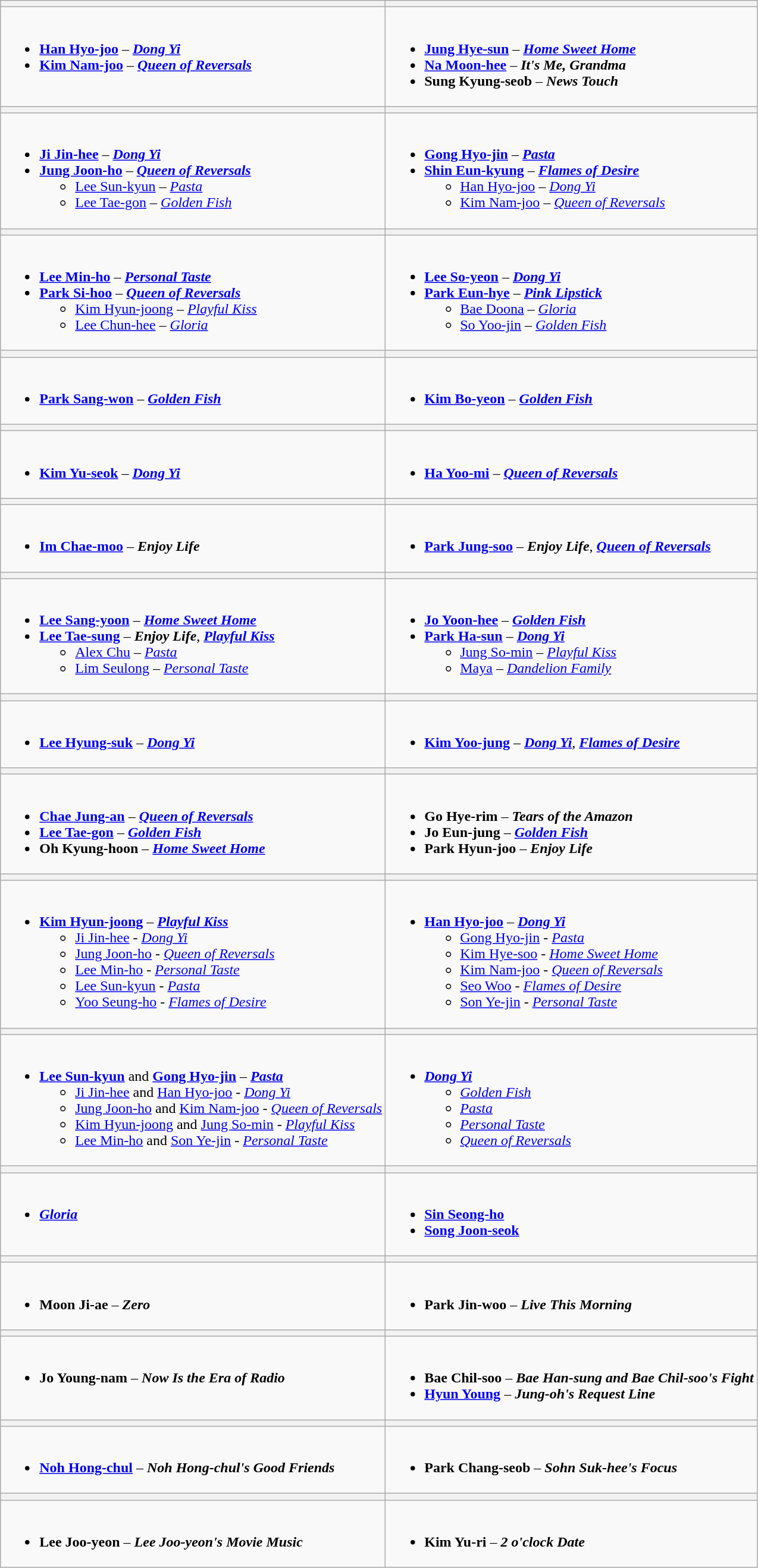<table class="wikitable">
<tr>
<th style="width="50%"></th>
<th style="width="50%"></th>
</tr>
<tr>
<td valign="top"><br><ul><li><strong><a href='#'>Han Hyo-joo</a></strong> – <strong><em><a href='#'>Dong Yi</a></em></strong></li><li><strong><a href='#'>Kim Nam-joo</a></strong> – <strong><em><a href='#'>Queen of Reversals</a></em></strong></li></ul></td>
<td valign="top"><br><ul><li><strong><a href='#'>Jung Hye-sun</a></strong> – <strong><em><a href='#'>Home Sweet Home</a></em></strong></li><li><strong><a href='#'>Na Moon-hee</a></strong> – <strong><em>It's Me, Grandma</em></strong></li><li><strong>Sung Kyung-seob</strong> – <strong><em>News Touch</em></strong></li></ul></td>
</tr>
<tr>
<th style="width="50%"></th>
<th style="width="50%"></th>
</tr>
<tr>
<td valign="top"><br><ul><li><strong><a href='#'>Ji Jin-hee</a></strong> – <strong><em><a href='#'>Dong Yi</a></em></strong></li><li><strong><a href='#'>Jung Joon-ho</a></strong> – <strong><em><a href='#'>Queen of Reversals</a></em></strong><ul><li><a href='#'>Lee Sun-kyun</a> – <em><a href='#'>Pasta</a></em></li><li><a href='#'>Lee Tae-gon</a> – <em><a href='#'>Golden Fish</a></em></li></ul></li></ul></td>
<td valign="top"><br><ul><li><strong><a href='#'>Gong Hyo-jin</a></strong> – <strong><em><a href='#'>Pasta</a></em></strong></li><li><strong><a href='#'>Shin Eun-kyung</a></strong> – <strong><em><a href='#'>Flames of Desire</a></em></strong><ul><li><a href='#'>Han Hyo-joo</a> – <em><a href='#'>Dong Yi</a></em></li><li><a href='#'>Kim Nam-joo</a> – <em><a href='#'>Queen of Reversals</a></em></li></ul></li></ul></td>
</tr>
<tr>
<th style="width="50%"></th>
<th style="width="50%"></th>
</tr>
<tr>
<td valign="top"><br><ul><li><strong><a href='#'>Lee Min-ho</a></strong> – <strong><em><a href='#'>Personal Taste</a></em></strong></li><li><strong><a href='#'>Park Si-hoo</a></strong> – <strong><em><a href='#'>Queen of Reversals</a></em></strong><ul><li><a href='#'>Kim Hyun-joong</a> – <em><a href='#'>Playful Kiss</a></em></li><li><a href='#'>Lee Chun-hee</a> – <em><a href='#'>Gloria</a></em></li></ul></li></ul></td>
<td valign="top"><br><ul><li><strong><a href='#'>Lee So-yeon</a></strong> – <strong><em><a href='#'>Dong Yi</a></em></strong></li><li><strong><a href='#'>Park Eun-hye</a></strong> – <strong><em><a href='#'>Pink Lipstick</a></em></strong><ul><li><a href='#'>Bae Doona</a> – <em><a href='#'>Gloria</a></em></li><li><a href='#'>So Yoo-jin</a> – <em><a href='#'>Golden Fish</a></em></li></ul></li></ul></td>
</tr>
<tr>
<th style="width="50%"></th>
<th style="width="50%"></th>
</tr>
<tr>
<td valign="top"><br><ul><li><strong><a href='#'>Park Sang-won</a></strong> – <strong><em><a href='#'>Golden Fish</a></em></strong></li></ul></td>
<td valign="top"><br><ul><li><strong><a href='#'>Kim Bo-yeon</a></strong> – <strong><em><a href='#'>Golden Fish</a></em></strong></li></ul></td>
</tr>
<tr>
<th style="width="50%"></th>
<th style="width="50%"></th>
</tr>
<tr>
<td valign="top"><br><ul><li><strong><a href='#'>Kim Yu-seok</a></strong> – <strong><em><a href='#'>Dong Yi</a></em></strong></li></ul></td>
<td valign="top"><br><ul><li><strong><a href='#'>Ha Yoo-mi</a></strong> – <strong><em><a href='#'>Queen of Reversals</a></em></strong></li></ul></td>
</tr>
<tr>
<th style="width="50%"></th>
<th style="width="50%"></th>
</tr>
<tr>
<td valign="top"><br><ul><li><strong><a href='#'>Im Chae-moo</a></strong> – <strong><em>Enjoy Life</em></strong></li></ul></td>
<td valign="top"><br><ul><li><strong><a href='#'>Park Jung-soo</a></strong> – <strong><em>Enjoy Life</em></strong>, <strong><em><a href='#'>Queen of Reversals</a></em></strong></li></ul></td>
</tr>
<tr>
<th style="width="50%"></th>
<th style="width="50%"></th>
</tr>
<tr>
<td valign="top"><br><ul><li><strong><a href='#'>Lee Sang-yoon</a></strong> – <strong><em><a href='#'>Home Sweet Home</a></em></strong></li><li><strong><a href='#'>Lee Tae-sung</a></strong> – <strong><em>Enjoy Life</em></strong>, <strong><em><a href='#'>Playful Kiss</a></em></strong><ul><li><a href='#'>Alex Chu</a> – <em><a href='#'>Pasta</a></em></li><li><a href='#'>Lim Seulong</a> – <em><a href='#'>Personal Taste</a></em></li></ul></li></ul></td>
<td valign="top"><br><ul><li><strong><a href='#'>Jo Yoon-hee</a></strong> – <strong><em><a href='#'>Golden Fish</a></em></strong></li><li><strong><a href='#'>Park Ha-sun</a></strong> – <strong><em><a href='#'>Dong Yi</a></em></strong><ul><li><a href='#'>Jung So-min</a> – <em><a href='#'>Playful Kiss</a></em></li><li><a href='#'>Maya</a> – <em><a href='#'>Dandelion Family</a></em></li></ul></li></ul></td>
</tr>
<tr>
<th style="width="50%"></th>
<th style="width="50%"></th>
</tr>
<tr>
<td valign="top"><br><ul><li><strong><a href='#'>Lee Hyung-suk</a></strong> – <strong><em><a href='#'>Dong Yi</a></em></strong></li></ul></td>
<td valign="top"><br><ul><li><strong><a href='#'>Kim Yoo-jung</a></strong> – <strong><em><a href='#'>Dong Yi</a></em></strong>, <strong><em><a href='#'>Flames of Desire</a></em></strong></li></ul></td>
</tr>
<tr>
<th style="width="50%"></th>
<th style="width="50%"></th>
</tr>
<tr>
<td valign="top"><br><ul><li><strong><a href='#'>Chae Jung-an</a></strong> – <strong><em><a href='#'>Queen of Reversals</a></em></strong></li><li><strong><a href='#'>Lee Tae-gon</a></strong> – <strong><em><a href='#'>Golden Fish</a></em></strong></li><li><strong>Oh Kyung-hoon</strong> – <strong><em><a href='#'>Home Sweet Home</a></em></strong></li></ul></td>
<td valign="top"><br><ul><li><strong>Go Hye-rim</strong> – <strong><em>Tears of the Amazon</em></strong></li><li><strong>Jo Eun-jung</strong> – <strong><em><a href='#'>Golden Fish</a></em></strong></li><li><strong>Park Hyun-joo</strong> – <strong><em>Enjoy Life</em></strong></li></ul></td>
</tr>
<tr>
<th style="width="50%"></th>
<th style="width="50%"></th>
</tr>
<tr>
<td valign="top"><br><ul><li><strong><a href='#'>Kim Hyun-joong</a></strong> – <strong><em><a href='#'>Playful Kiss</a></em></strong><ul><li><a href='#'>Ji Jin-hee</a> - <em><a href='#'>Dong Yi</a></em></li><li><a href='#'>Jung Joon-ho</a> - <em><a href='#'>Queen of Reversals</a></em></li><li><a href='#'>Lee Min-ho</a> - <em><a href='#'>Personal Taste</a></em></li><li><a href='#'>Lee Sun-kyun</a> - <em><a href='#'>Pasta</a></em></li><li><a href='#'>Yoo Seung-ho</a> - <em><a href='#'>Flames of Desire</a></em></li></ul></li></ul></td>
<td valign="top"><br><ul><li><strong><a href='#'>Han Hyo-joo</a></strong> – <strong><em><a href='#'>Dong Yi</a></em></strong><ul><li><a href='#'>Gong Hyo-jin</a> - <em><a href='#'>Pasta</a></em></li><li><a href='#'>Kim Hye-soo</a> - <em><a href='#'>Home Sweet Home</a></em></li><li><a href='#'>Kim Nam-joo</a> - <em><a href='#'>Queen of Reversals</a></em></li><li><a href='#'>Seo Woo</a> - <em><a href='#'>Flames of Desire</a></em></li><li><a href='#'>Son Ye-jin</a> - <em><a href='#'>Personal Taste</a></em></li></ul></li></ul></td>
</tr>
<tr>
<th style="width="50%"></th>
<th style="width="50%"></th>
</tr>
<tr>
<td valign="top"><br><ul><li><strong><a href='#'>Lee Sun-kyun</a></strong> and <strong><a href='#'>Gong Hyo-jin</a></strong> – <strong><em><a href='#'>Pasta</a></em></strong><ul><li><a href='#'>Ji Jin-hee</a> and <a href='#'>Han Hyo-joo</a> - <em><a href='#'>Dong Yi</a></em></li><li><a href='#'>Jung Joon-ho</a> and <a href='#'>Kim Nam-joo</a> - <em><a href='#'>Queen of Reversals</a></em></li><li><a href='#'>Kim Hyun-joong</a> and <a href='#'>Jung So-min</a> - <em><a href='#'>Playful Kiss</a></em></li><li><a href='#'>Lee Min-ho</a> and <a href='#'>Son Ye-jin</a> - <em><a href='#'>Personal Taste</a></em></li></ul></li></ul></td>
<td valign="top"><br><ul><li><strong><em><a href='#'>Dong Yi</a></em></strong><ul><li><em><a href='#'>Golden Fish</a></em></li><li><em><a href='#'>Pasta</a></em></li><li><em><a href='#'>Personal Taste</a></em></li><li><em><a href='#'>Queen of Reversals</a></em></li></ul></li></ul></td>
</tr>
<tr>
<th style="width="50%"></th>
<th style="width="50%"></th>
</tr>
<tr>
<td valign="top"><br><ul><li><strong><em><a href='#'>Gloria</a></em></strong></li></ul></td>
<td valign="top"><br><ul><li><strong><a href='#'>Sin Seong-ho</a></strong></li><li><strong><a href='#'>Song Joon-seok</a></strong></li></ul></td>
</tr>
<tr>
<th style="width="50%"></th>
<th style="width="50%"></th>
</tr>
<tr>
<td valign="top"><br><ul><li><strong>Moon Ji-ae</strong> – <strong><em>Zero</em></strong></li></ul></td>
<td valign="top"><br><ul><li><strong>Park Jin-woo</strong> – <strong><em>Live This Morning</em></strong></li></ul></td>
</tr>
<tr>
<th style="width="50%"></th>
<th style="width="50%"></th>
</tr>
<tr>
<td valign="top"><br><ul><li><strong>Jo Young-nam</strong> – <strong><em>Now Is the Era of Radio</em></strong></li></ul></td>
<td valign="top"><br><ul><li><strong>Bae Chil-soo</strong> – <strong><em>Bae Han-sung and Bae Chil-soo's Fight</em></strong></li><li><strong><a href='#'>Hyun Young</a></strong> – <strong><em>Jung-oh's Request Line</em></strong></li></ul></td>
</tr>
<tr>
<th style="width="50%"></th>
<th style="width="50%"></th>
</tr>
<tr>
<td valign="top"><br><ul><li><strong><a href='#'>Noh Hong-chul</a></strong> – <strong><em>Noh Hong-chul's Good Friends</em></strong></li></ul></td>
<td valign="top"><br><ul><li><strong>Park Chang-seob</strong> – <strong><em>Sohn Suk-hee's Focus</em></strong></li></ul></td>
</tr>
<tr>
<th style="width="50%"></th>
<th style="width="50%"></th>
</tr>
<tr>
<td valign="top"><br><ul><li><strong>Lee Joo-yeon</strong> – <strong><em>Lee Joo-yeon's Movie Music</em></strong></li></ul></td>
<td valign="top"><br><ul><li><strong>Kim Yu-ri</strong> – <strong><em>2 o'clock Date</em></strong></li></ul></td>
</tr>
</table>
